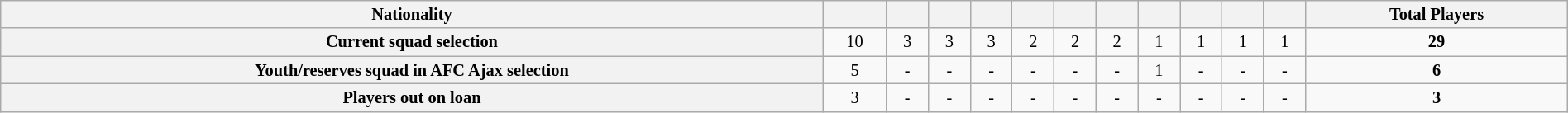<table class="wikitable" style="width:100%; font-size:85%;">
<tr valign=top>
<th align=center>Nationality</th>
<th align=center></th>
<th align=center></th>
<th align=center></th>
<th align=center></th>
<th align=center></th>
<th align=center></th>
<th align=center></th>
<th align=center></th>
<th align=center></th>
<th align=center></th>
<th align=center></th>
<th align=center><strong>Total Players</strong></th>
</tr>
<tr>
<th align=center>Current squad selection</th>
<td align=center>10</td>
<td align=center>3</td>
<td align=center>3</td>
<td align=center>3</td>
<td align=center>2</td>
<td align=center>2</td>
<td align=center>2</td>
<td align=center>1</td>
<td align=center>1</td>
<td align=center>1</td>
<td align=center>1</td>
<td align=center><strong>29</strong></td>
</tr>
<tr>
<th align=center>Youth/reserves squad in AFC Ajax selection</th>
<td align=center>5</td>
<td align=center>-</td>
<td align=center>-</td>
<td align=center>-</td>
<td align=center>-</td>
<td align=center>-</td>
<td align=center>-</td>
<td align=center>1</td>
<td align=center>-</td>
<td align=center>-</td>
<td align=center>-</td>
<td align=center><strong>6</strong></td>
</tr>
<tr>
<th align=center>Players out on loan</th>
<td align=center>3</td>
<td align=center>-</td>
<td align=center>-</td>
<td align=center>-</td>
<td align=center>-</td>
<td align=center>-</td>
<td align=center>-</td>
<td align=center>-</td>
<td align=center>-</td>
<td align=center>-</td>
<td align=center>-</td>
<td align=center><strong>3</strong></td>
</tr>
</table>
